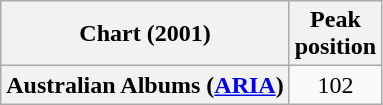<table class="wikitable sortable plainrowheaders" style="text-align:center">
<tr>
<th>Chart (2001)</th>
<th>Peak<br>position</th>
</tr>
<tr>
<th scope="row">Australian Albums (<a href='#'>ARIA</a>)</th>
<td>102</td>
</tr>
</table>
